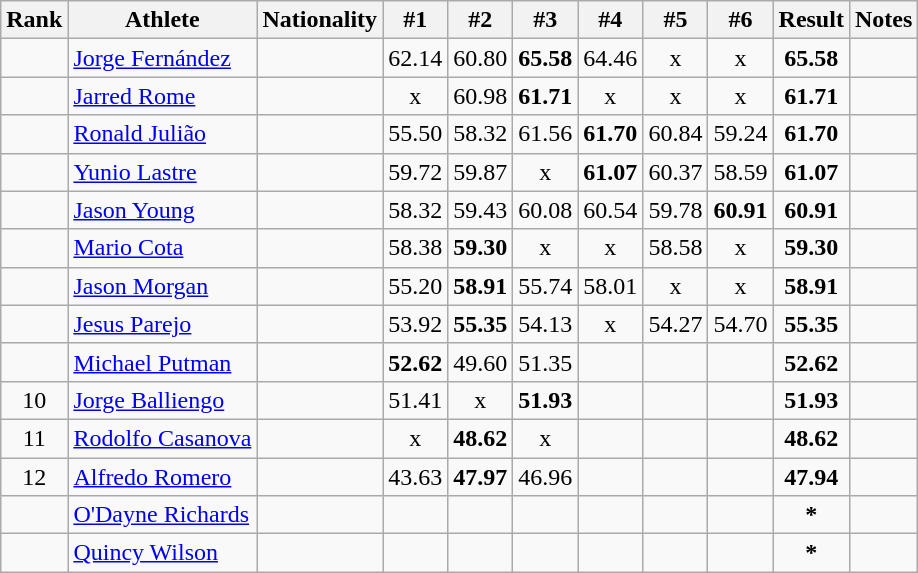<table class="wikitable sortable" style="text-align:center">
<tr>
<th>Rank</th>
<th>Athlete</th>
<th>Nationality</th>
<th>#1</th>
<th>#2</th>
<th>#3</th>
<th>#4</th>
<th>#5</th>
<th>#6</th>
<th>Result</th>
<th>Notes</th>
</tr>
<tr>
<td></td>
<td align="left"><a href='#'>Jorge Fernández</a></td>
<td align=left></td>
<td>62.14</td>
<td>60.80</td>
<td><strong>65.58</strong></td>
<td>64.46</td>
<td>x</td>
<td>x</td>
<td><strong>65.58</strong></td>
<td></td>
</tr>
<tr>
<td></td>
<td align="left"><a href='#'>Jarred Rome</a></td>
<td align=left></td>
<td>x</td>
<td>60.98</td>
<td><strong>61.71</strong></td>
<td>x</td>
<td>x</td>
<td>x</td>
<td><strong>61.71</strong></td>
<td></td>
</tr>
<tr>
<td></td>
<td align="left"><a href='#'>Ronald Julião</a></td>
<td align=left></td>
<td>55.50</td>
<td>58.32</td>
<td>61.56</td>
<td><strong>61.70</strong></td>
<td>60.84</td>
<td>59.24</td>
<td><strong>61.70</strong></td>
<td></td>
</tr>
<tr>
<td></td>
<td align="left"><a href='#'>Yunio Lastre</a></td>
<td align=left></td>
<td>59.72</td>
<td>59.87</td>
<td>x</td>
<td><strong>61.07</strong></td>
<td>60.37</td>
<td>58.59</td>
<td><strong>61.07</strong></td>
<td></td>
</tr>
<tr>
<td></td>
<td align="left"><a href='#'>Jason Young</a></td>
<td align=left></td>
<td>58.32</td>
<td>59.43</td>
<td>60.08</td>
<td>60.54</td>
<td>59.78</td>
<td><strong>60.91</strong></td>
<td><strong>60.91</strong></td>
<td></td>
</tr>
<tr>
<td></td>
<td align="left"><a href='#'>Mario Cota</a></td>
<td align=left></td>
<td>58.38</td>
<td><strong>59.30</strong></td>
<td>x</td>
<td>x</td>
<td>58.58</td>
<td>x</td>
<td><strong>59.30</strong></td>
<td></td>
</tr>
<tr>
<td></td>
<td align="left"><a href='#'>Jason Morgan</a></td>
<td align=left></td>
<td>55.20</td>
<td><strong>58.91</strong></td>
<td>55.74</td>
<td>58.01</td>
<td>x</td>
<td>x</td>
<td><strong>58.91</strong></td>
<td></td>
</tr>
<tr>
<td></td>
<td align="left"><a href='#'>Jesus Parejo</a></td>
<td align=left></td>
<td>53.92</td>
<td><strong>55.35</strong></td>
<td>54.13</td>
<td>x</td>
<td>54.27</td>
<td>54.70</td>
<td><strong>55.35</strong></td>
<td></td>
</tr>
<tr>
<td></td>
<td align="left"><a href='#'>Michael Putman</a></td>
<td align=left></td>
<td><strong>52.62</strong></td>
<td>49.60</td>
<td>51.35</td>
<td></td>
<td></td>
<td></td>
<td><strong>52.62</strong></td>
<td></td>
</tr>
<tr>
<td>10</td>
<td align="left"><a href='#'>Jorge Balliengo</a></td>
<td align=left></td>
<td>51.41</td>
<td>x</td>
<td><strong>51.93</strong></td>
<td></td>
<td></td>
<td></td>
<td><strong>51.93</strong></td>
<td></td>
</tr>
<tr>
<td>11</td>
<td align="left"><a href='#'>Rodolfo Casanova</a></td>
<td align=left></td>
<td>x</td>
<td><strong>48.62</strong></td>
<td>x</td>
<td></td>
<td></td>
<td></td>
<td><strong>48.62</strong></td>
<td></td>
</tr>
<tr>
<td>12</td>
<td align="left"><a href='#'>Alfredo Romero</a></td>
<td align=left></td>
<td>43.63</td>
<td><strong>47.97</strong></td>
<td>46.96</td>
<td></td>
<td></td>
<td></td>
<td><strong>47.94</strong></td>
<td></td>
</tr>
<tr>
<td></td>
<td align="left"><a href='#'>O'Dayne Richards</a></td>
<td align=left></td>
<td></td>
<td></td>
<td></td>
<td></td>
<td></td>
<td></td>
<td><strong>*</strong></td>
<td></td>
</tr>
<tr>
<td></td>
<td align="left"><a href='#'>Quincy Wilson</a></td>
<td align=left></td>
<td></td>
<td></td>
<td></td>
<td></td>
<td></td>
<td></td>
<td><strong>*</strong></td>
<td></td>
</tr>
</table>
